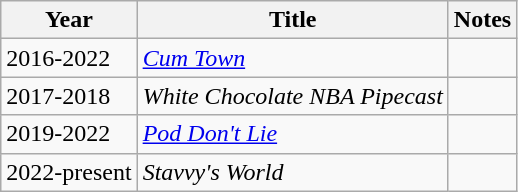<table class="wikitable">
<tr>
<th>Year</th>
<th>Title</th>
<th>Notes</th>
</tr>
<tr>
<td>2016-2022</td>
<td><em><a href='#'>Cum Town</a></em></td>
<td></td>
</tr>
<tr>
<td>2017-2018</td>
<td><em>White Chocolate NBA Pipecast</em></td>
<td></td>
</tr>
<tr>
<td>2019-2022</td>
<td><a href='#'><em>Pod Don't Lie</em></a></td>
<td></td>
</tr>
<tr>
<td>2022-present</td>
<td><em>Stavvy's World</em></td>
<td></td>
</tr>
</table>
